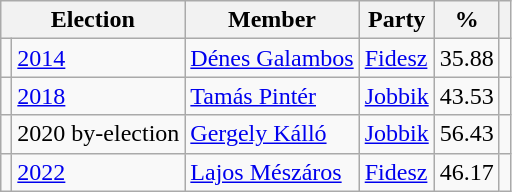<table class=wikitable>
<tr>
<th colspan=2>Election</th>
<th>Member</th>
<th>Party</th>
<th>%</th>
<th></th>
</tr>
<tr>
<td bgcolor=></td>
<td><a href='#'>2014</a></td>
<td><a href='#'>Dénes Galambos</a></td>
<td><a href='#'>Fidesz</a></td>
<td align=right>35.88</td>
<td align=center></td>
</tr>
<tr>
<td bgcolor=></td>
<td><a href='#'>2018</a></td>
<td><a href='#'>Tamás Pintér</a></td>
<td><a href='#'>Jobbik</a></td>
<td align=right>43.53</td>
<td align=center></td>
</tr>
<tr>
<td bgcolor=></td>
<td>2020 by-election</td>
<td><a href='#'>Gergely Kálló</a></td>
<td><a href='#'>Jobbik</a></td>
<td align=right>56.43</td>
<td align=center></td>
</tr>
<tr>
<td bgcolor=></td>
<td><a href='#'>2022</a></td>
<td><a href='#'>Lajos Mészáros</a></td>
<td><a href='#'>Fidesz</a></td>
<td align=right>46.17</td>
<td align=center></td>
</tr>
</table>
